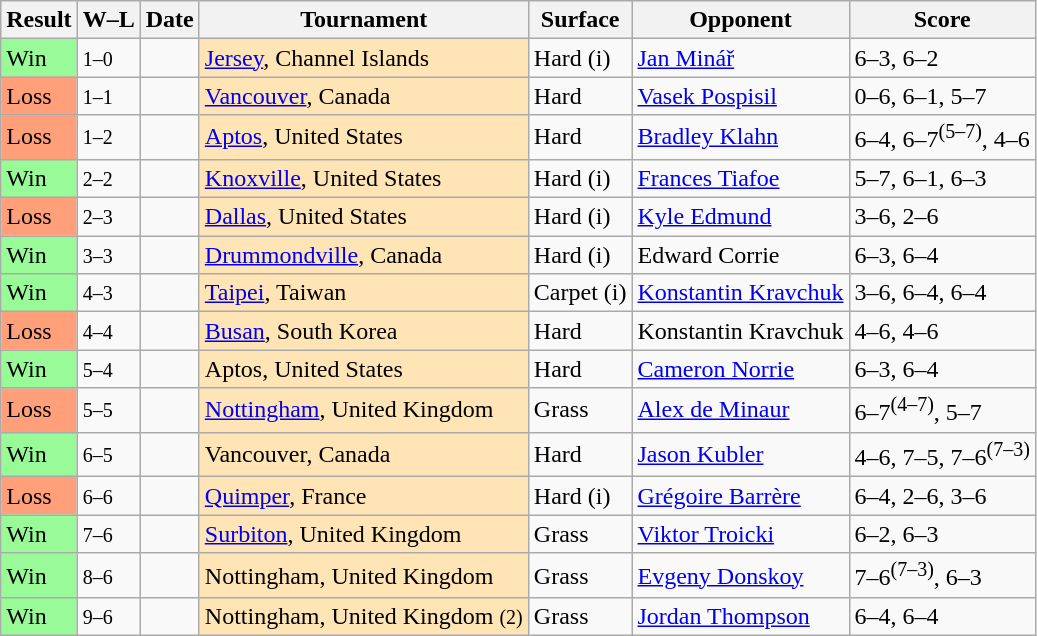<table class="sortable wikitable nowrap">
<tr>
<th>Result</th>
<th class="unsortable">W–L</th>
<th>Date</th>
<th>Tournament</th>
<th>Surface</th>
<th>Opponent</th>
<th class="unsortable">Score</th>
</tr>
<tr>
<td bgcolor=98FB98>Win</td>
<td><small>1–0</small></td>
<td><a href='#'></a></td>
<td style="background:moccasin;"><a href='#'>Jersey</a>, Channel Islands</td>
<td>Hard (i)</td>
<td> <a href='#'>Jan Minář</a></td>
<td>6–3, 6–2</td>
</tr>
<tr>
<td bgcolor=FFA07A>Loss</td>
<td><small>1–1</small></td>
<td><a href='#'></a></td>
<td style="background:moccasin;"><a href='#'>Vancouver</a>, Canada</td>
<td>Hard</td>
<td> <a href='#'>Vasek Pospisil</a></td>
<td>0–6, 6–1, 5–7</td>
</tr>
<tr>
<td bgcolor=FFA07A>Loss</td>
<td><small>1–2</small></td>
<td><a href='#'></a></td>
<td style="background:moccasin;"><a href='#'>Aptos</a>, United States</td>
<td>Hard</td>
<td> <a href='#'>Bradley Klahn</a></td>
<td>6–4, 6–7<sup>(5–7)</sup>, 4–6</td>
</tr>
<tr>
<td bgcolor=98FB98>Win</td>
<td><small>2–2</small></td>
<td><a href='#'></a></td>
<td style="background:moccasin;"><a href='#'>Knoxville</a>, United States</td>
<td>Hard (i)</td>
<td> <a href='#'>Frances Tiafoe</a></td>
<td>5–7, 6–1, 6–3</td>
</tr>
<tr>
<td bgcolor=FFA07A>Loss</td>
<td><small>2–3</small></td>
<td><a href='#'></a></td>
<td style="background:moccasin;"><a href='#'>Dallas</a>, United States</td>
<td>Hard (i)</td>
<td> <a href='#'>Kyle Edmund</a></td>
<td>3–6, 2–6</td>
</tr>
<tr>
<td bgcolor=98FB98>Win</td>
<td><small>3–3</small></td>
<td><a href='#'></a></td>
<td style="background:moccasin;"><a href='#'>Drummondville</a>, Canada</td>
<td>Hard (i)</td>
<td> Edward Corrie</td>
<td>6–3, 6–4</td>
</tr>
<tr>
<td bgcolor=98FB98>Win</td>
<td><small>4–3</small></td>
<td><a href='#'></a></td>
<td style="background:moccasin;"><a href='#'>Taipei</a>, Taiwan</td>
<td>Carpet (i)</td>
<td> <a href='#'>Konstantin Kravchuk</a></td>
<td>3–6, 6–4, 6–4</td>
</tr>
<tr>
<td bgcolor=FFA07A>Loss</td>
<td><small>4–4</small></td>
<td><a href='#'></a></td>
<td style="background:moccasin;"><a href='#'>Busan</a>, South Korea</td>
<td>Hard</td>
<td> Konstantin Kravchuk</td>
<td>4–6, 4–6</td>
</tr>
<tr>
<td bgcolor=98FB98>Win</td>
<td><small>5–4</small></td>
<td><a href='#'></a></td>
<td style="background:moccasin;">Aptos, United States</td>
<td>Hard</td>
<td> <a href='#'>Cameron Norrie</a></td>
<td>6–3, 6–4</td>
</tr>
<tr>
<td bgcolor=FFA07A>Loss</td>
<td><small>5–5</small></td>
<td><a href='#'></a></td>
<td style="background:moccasin;"><a href='#'>Nottingham</a>, United Kingdom</td>
<td>Grass</td>
<td> <a href='#'>Alex de Minaur</a></td>
<td>6–7<sup>(4–7)</sup>, 5–7</td>
</tr>
<tr>
<td bgcolor=98FB98>Win</td>
<td><small>6–5</small></td>
<td><a href='#'></a></td>
<td style="background:moccasin;">Vancouver, Canada</td>
<td>Hard</td>
<td> <a href='#'>Jason Kubler</a></td>
<td>4–6, 7–5, 7–6<sup>(7–3)</sup></td>
</tr>
<tr>
<td bgcolor=FFA07A>Loss</td>
<td><small>6–6</small></td>
<td><a href='#'></a></td>
<td style="background:moccasin;"><a href='#'>Quimper</a>, France</td>
<td>Hard (i)</td>
<td> <a href='#'>Grégoire Barrère</a></td>
<td>6–4, 2–6, 3–6</td>
</tr>
<tr>
<td bgcolor=98FB98>Win</td>
<td><small>7–6</small></td>
<td><a href='#'></a></td>
<td style="background:moccasin;"><a href='#'>Surbiton</a>, United Kingdom</td>
<td>Grass</td>
<td> <a href='#'>Viktor Troicki</a></td>
<td>6–2, 6–3</td>
</tr>
<tr>
<td bgcolor=98FB98>Win</td>
<td><small>8–6</small></td>
<td><a href='#'></a></td>
<td style="background:moccasin;">Nottingham, United Kingdom</td>
<td>Grass</td>
<td> <a href='#'>Evgeny Donskoy</a></td>
<td>7–6<sup>(7–3)</sup>, 6–3</td>
</tr>
<tr>
<td bgcolor=98FB98>Win</td>
<td><small>9–6</small></td>
<td><a href='#'></a></td>
<td style="background:moccasin;">Nottingham, United Kingdom <small>(2)</small></td>
<td>Grass</td>
<td> <a href='#'>Jordan Thompson</a></td>
<td>6–4, 6–4</td>
</tr>
</table>
